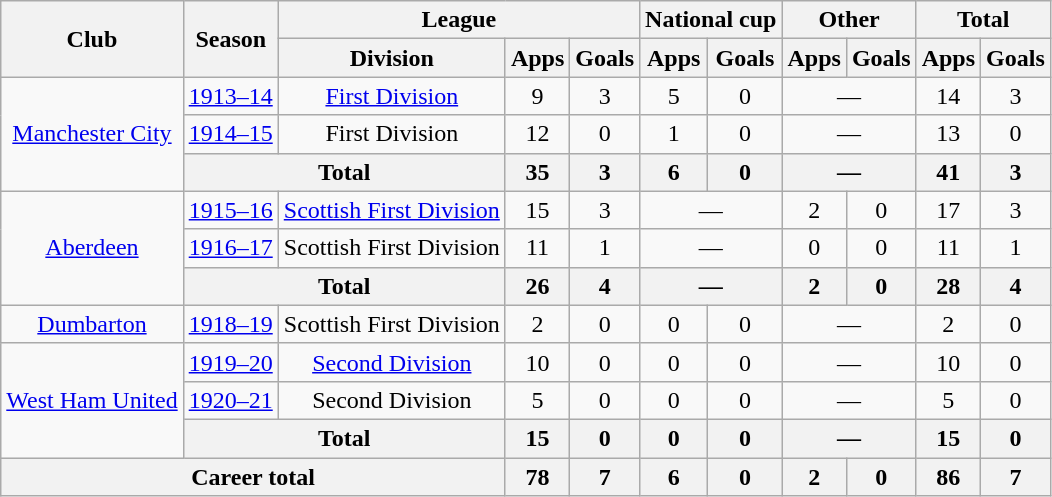<table class="wikitable" style="text-align: center;">
<tr>
<th rowspan="2">Club</th>
<th rowspan="2">Season</th>
<th colspan="3">League</th>
<th colspan="2">National cup</th>
<th colspan="2">Other</th>
<th colspan="2">Total</th>
</tr>
<tr>
<th>Division</th>
<th>Apps</th>
<th>Goals</th>
<th>Apps</th>
<th>Goals</th>
<th>Apps</th>
<th>Goals</th>
<th>Apps</th>
<th>Goals</th>
</tr>
<tr>
<td rowspan="3"><a href='#'>Manchester City</a></td>
<td><a href='#'>1913–14</a></td>
<td><a href='#'>First Division</a></td>
<td>9</td>
<td>3</td>
<td>5</td>
<td>0</td>
<td colspan="2">—</td>
<td>14</td>
<td>3</td>
</tr>
<tr>
<td><a href='#'>1914–15</a></td>
<td>First Division</td>
<td>12</td>
<td>0</td>
<td>1</td>
<td>0</td>
<td colspan="2">—</td>
<td>13</td>
<td>0</td>
</tr>
<tr>
<th colspan="2">Total</th>
<th>35</th>
<th>3</th>
<th>6</th>
<th>0</th>
<th colspan="2">—</th>
<th>41</th>
<th>3</th>
</tr>
<tr>
<td rowspan="3"><a href='#'>Aberdeen</a></td>
<td><a href='#'>1915–16</a></td>
<td><a href='#'>Scottish First Division</a></td>
<td>15</td>
<td>3</td>
<td colspan="2">—</td>
<td>2</td>
<td>0</td>
<td>17</td>
<td>3</td>
</tr>
<tr>
<td><a href='#'>1916–17</a></td>
<td>Scottish First Division</td>
<td>11</td>
<td>1</td>
<td colspan="2">—</td>
<td>0</td>
<td>0</td>
<td>11</td>
<td>1</td>
</tr>
<tr>
<th colspan="2">Total</th>
<th>26</th>
<th>4</th>
<th colspan="2">—</th>
<th>2</th>
<th>0</th>
<th>28</th>
<th>4</th>
</tr>
<tr>
<td><a href='#'>Dumbarton</a></td>
<td><a href='#'>1918–19</a></td>
<td>Scottish First Division</td>
<td>2</td>
<td>0</td>
<td>0</td>
<td>0</td>
<td colspan="2">—</td>
<td>2</td>
<td>0</td>
</tr>
<tr>
<td rowspan="3"><a href='#'>West Ham United</a></td>
<td><a href='#'>1919–20</a></td>
<td><a href='#'>Second Division</a></td>
<td>10</td>
<td>0</td>
<td>0</td>
<td>0</td>
<td colspan="2">—</td>
<td>10</td>
<td>0</td>
</tr>
<tr>
<td><a href='#'>1920–21</a></td>
<td>Second Division</td>
<td>5</td>
<td>0</td>
<td>0</td>
<td>0</td>
<td colspan="2">—</td>
<td>5</td>
<td>0</td>
</tr>
<tr>
<th colspan="2">Total</th>
<th>15</th>
<th>0</th>
<th>0</th>
<th>0</th>
<th colspan="2">—</th>
<th>15</th>
<th>0</th>
</tr>
<tr>
<th colspan="3">Career total</th>
<th>78</th>
<th>7</th>
<th>6</th>
<th>0</th>
<th>2</th>
<th>0</th>
<th>86</th>
<th>7</th>
</tr>
</table>
